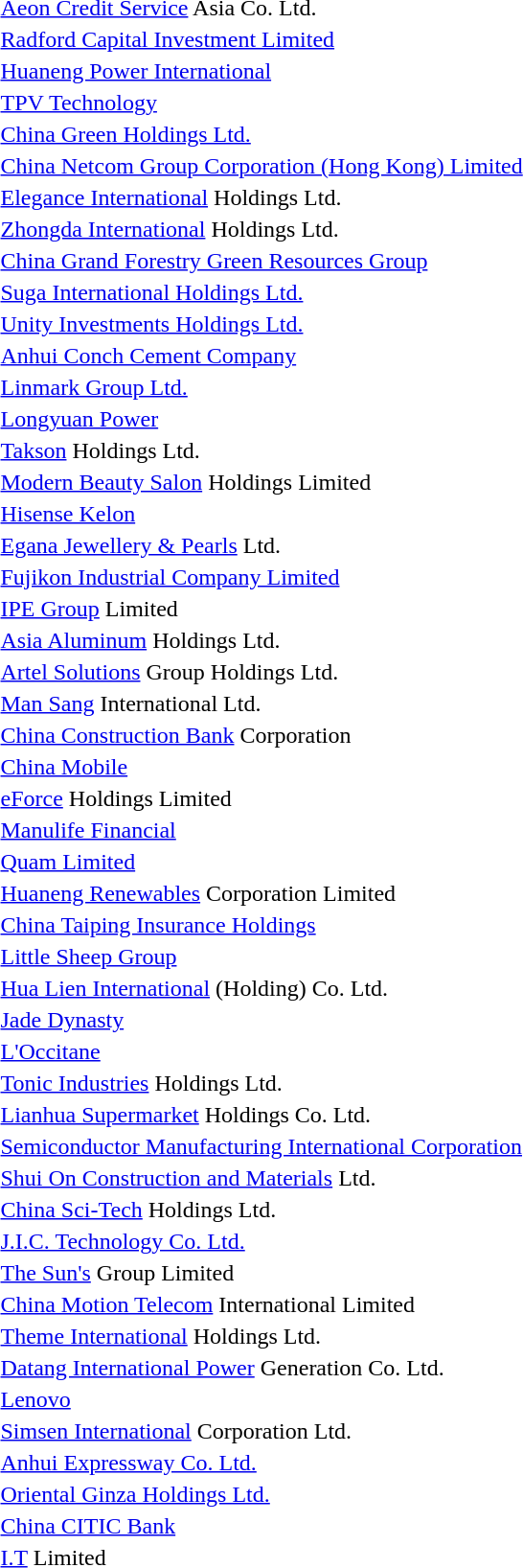<table>
<tr>
<td> <a href='#'>Aeon Credit Service</a> Asia Co. Ltd.</td>
</tr>
<tr>
<td> <a href='#'>Radford Capital Investment Limited</a></td>
</tr>
<tr>
<td> <a href='#'>Huaneng Power International</a></td>
</tr>
<tr>
<td> <a href='#'>TPV Technology</a></td>
</tr>
<tr>
<td> <a href='#'>China Green Holdings Ltd.</a></td>
</tr>
<tr>
<td> <a href='#'>China Netcom Group Corporation (Hong Kong) Limited</a></td>
</tr>
<tr>
<td> <a href='#'>Elegance International</a> Holdings Ltd.</td>
</tr>
<tr>
<td> <a href='#'>Zhongda International</a> Holdings Ltd.</td>
</tr>
<tr>
<td> <a href='#'>China Grand Forestry Green Resources Group</a></td>
</tr>
<tr>
<td> <a href='#'>Suga International Holdings Ltd.</a></td>
</tr>
<tr>
<td> <a href='#'>Unity Investments Holdings Ltd.</a></td>
</tr>
<tr>
<td> <a href='#'>Anhui Conch Cement Company</a></td>
</tr>
<tr>
<td> <a href='#'>Linmark Group Ltd.</a></td>
</tr>
<tr>
<td> <a href='#'>Longyuan Power</a></td>
</tr>
<tr>
<td> <a href='#'>Takson</a> Holdings Ltd.</td>
</tr>
<tr>
<td> <a href='#'>Modern Beauty Salon</a> Holdings Limited</td>
</tr>
<tr>
<td> <a href='#'>Hisense Kelon</a></td>
</tr>
<tr>
<td> <a href='#'>Egana Jewellery & Pearls</a> Ltd.</td>
</tr>
<tr>
<td> <a href='#'>Fujikon Industrial Company Limited</a></td>
</tr>
<tr>
<td> <a href='#'>IPE Group</a> Limited</td>
</tr>
<tr>
<td> <a href='#'>Asia Aluminum</a> Holdings Ltd.</td>
</tr>
<tr>
<td> <a href='#'>Artel Solutions</a> Group Holdings Ltd.</td>
</tr>
<tr>
<td> <a href='#'>Man Sang</a> International Ltd.</td>
</tr>
<tr>
<td> <a href='#'>China Construction Bank</a> Corporation</td>
</tr>
<tr>
<td> <a href='#'>China Mobile</a></td>
</tr>
<tr>
<td> <a href='#'>eForce</a> Holdings Limited</td>
</tr>
<tr>
<td> <a href='#'>Manulife Financial</a></td>
</tr>
<tr>
<td> <a href='#'>Quam Limited</a></td>
</tr>
<tr>
<td> <a href='#'>Huaneng Renewables</a> Corporation Limited</td>
</tr>
<tr>
<td> <a href='#'>China Taiping Insurance Holdings</a></td>
</tr>
<tr>
<td> <a href='#'>Little Sheep Group</a></td>
</tr>
<tr>
<td> <a href='#'>Hua Lien International</a> (Holding) Co. Ltd.</td>
</tr>
<tr>
<td> <a href='#'>Jade Dynasty</a></td>
</tr>
<tr>
<td> <a href='#'>L'Occitane</a></td>
</tr>
<tr>
<td> <a href='#'>Tonic Industries</a> Holdings Ltd.</td>
</tr>
<tr>
<td> <a href='#'>Lianhua Supermarket</a> Holdings Co. Ltd.</td>
</tr>
<tr>
<td> <a href='#'>Semiconductor Manufacturing International Corporation</a></td>
</tr>
<tr>
<td> <a href='#'>Shui On Construction and Materials</a> Ltd.</td>
</tr>
<tr>
<td> <a href='#'>China Sci-Tech</a> Holdings Ltd.</td>
</tr>
<tr>
<td> <a href='#'>J.I.C. Technology Co. Ltd.</a></td>
</tr>
<tr>
<td> <a href='#'>The Sun's</a> Group Limited</td>
</tr>
<tr>
<td> <a href='#'>China Motion Telecom</a> International Limited</td>
</tr>
<tr>
<td> <a href='#'>Theme International</a> Holdings Ltd.</td>
</tr>
<tr>
<td> <a href='#'>Datang International Power</a> Generation Co. Ltd.</td>
</tr>
<tr>
<td> <a href='#'>Lenovo</a></td>
</tr>
<tr>
<td> <a href='#'>Simsen International</a> Corporation Ltd.</td>
</tr>
<tr>
<td> <a href='#'>Anhui Expressway Co. Ltd.</a></td>
</tr>
<tr>
<td> <a href='#'>Oriental Ginza Holdings Ltd.</a></td>
</tr>
<tr>
<td> <a href='#'>China CITIC Bank</a></td>
</tr>
<tr>
<td> <a href='#'>I.T</a> Limited</td>
</tr>
</table>
